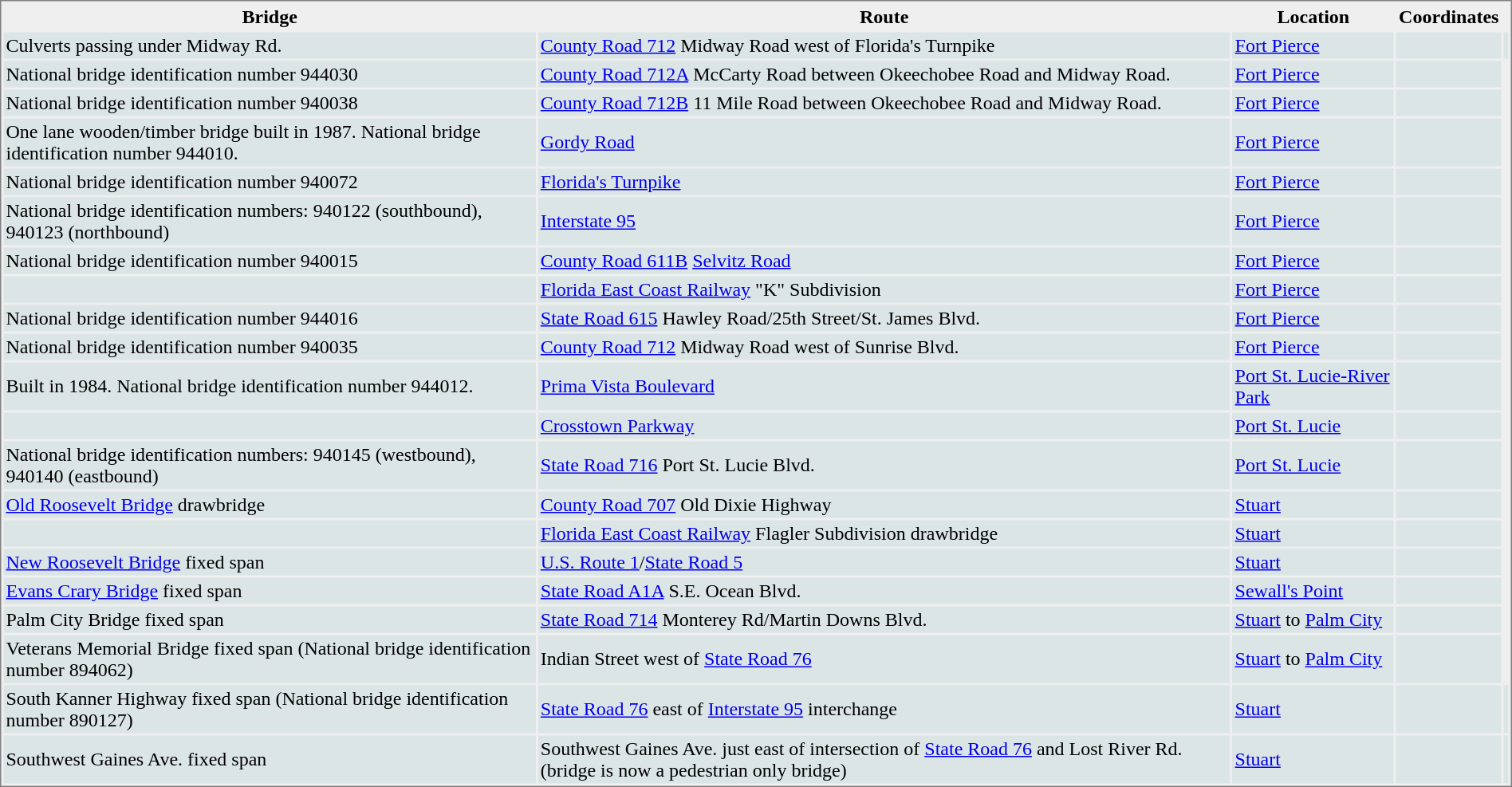<table style="border-style:solid;border-width:1px;border-color:#808080;background-color:#EFEFEF" cellspacing="2" cellpadding="2" width="100%">
<tr bgcolor="#EFEFEF">
<th>Bridge</th>
<th>Route</th>
<th>Location</th>
<th>Coordinates</th>
</tr>
<tr bgcolor="#DCE5E5">
<td>Culverts passing under Midway Rd.</td>
<td> <a href='#'>County Road 712</a> Midway Road west of Florida's Turnpike</td>
<td><a href='#'>Fort Pierce</a></td>
<td></td>
<td></td>
</tr>
<tr bgcolor="#DCE5E5">
<td>National bridge identification number 944030</td>
<td><a href='#'>County Road 712A</a> McCarty Road between Okeechobee Road and Midway Road.</td>
<td><a href='#'>Fort Pierce</a></td>
<td></td>
</tr>
<tr bgcolor="#DCE5E5">
<td>National bridge identification number 940038</td>
<td><a href='#'>County Road 712B</a> 11 Mile Road between Okeechobee Road and Midway Road.</td>
<td><a href='#'>Fort Pierce</a></td>
<td></td>
</tr>
<tr bgcolor="#DCE5E5">
<td>One lane wooden/timber bridge built in 1987. National bridge identification number 944010.</td>
<td><a href='#'>Gordy Road</a></td>
<td><a href='#'>Fort Pierce</a></td>
<td></td>
</tr>
<tr bgcolor="#DCE5E5">
<td>National bridge identification number 940072</td>
<td> <a href='#'>Florida's Turnpike</a></td>
<td><a href='#'>Fort Pierce</a></td>
<td></td>
</tr>
<tr bgcolor="#DCE5E5">
<td>National bridge identification numbers: 940122 (southbound), 940123 (northbound)</td>
<td> <a href='#'>Interstate 95</a></td>
<td><a href='#'>Fort Pierce</a></td>
<td></td>
</tr>
<tr bgcolor="#DCE5E5">
<td>National bridge identification number 940015</td>
<td><a href='#'>County Road 611B</a> <a href='#'>Selvitz Road</a></td>
<td><a href='#'>Fort Pierce</a></td>
<td></td>
</tr>
<tr bgcolor="#DCE5E5">
<td></td>
<td><a href='#'>Florida East Coast Railway</a> "K" Subdivision</td>
<td><a href='#'>Fort Pierce</a></td>
<td></td>
</tr>
<tr bgcolor="#DCE5E5">
<td>National bridge identification number 944016</td>
<td> <a href='#'>State Road 615</a> Hawley Road/25th Street/St. James Blvd.</td>
<td><a href='#'>Fort Pierce</a></td>
<td></td>
</tr>
<tr bgcolor="#DCE5E5">
<td>National bridge identification number 940035</td>
<td> <a href='#'>County Road 712</a> Midway Road west of Sunrise Blvd.</td>
<td><a href='#'>Fort Pierce</a></td>
<td></td>
</tr>
<tr bgcolor="#DCE5E5">
<td>Built in 1984. National bridge identification number 944012.</td>
<td><a href='#'>Prima Vista Boulevard</a></td>
<td><a href='#'>Port St. Lucie-River Park</a></td>
<td></td>
</tr>
<tr bgcolor="#DCE5E5">
<td></td>
<td><a href='#'>Crosstown Parkway</a></td>
<td><a href='#'>Port St. Lucie</a></td>
<td></td>
</tr>
<tr bgcolor="#DCE5E5">
<td>National bridge identification numbers: 940145 (westbound), 940140 (eastbound)</td>
<td> <a href='#'>State Road 716</a> Port St. Lucie Blvd.</td>
<td><a href='#'>Port St. Lucie</a></td>
<td></td>
</tr>
<tr bgcolor="#DCE5E5">
<td><a href='#'>Old Roosevelt Bridge</a> drawbridge</td>
<td> <a href='#'>County Road 707</a> Old Dixie Highway</td>
<td><a href='#'>Stuart</a></td>
<td></td>
</tr>
<tr bgcolor="#DCE5E5">
<td></td>
<td><a href='#'>Florida East Coast Railway</a> Flagler Subdivision drawbridge</td>
<td><a href='#'>Stuart</a></td>
<td></td>
</tr>
<tr bgcolor="#DCE5E5">
<td><a href='#'>New Roosevelt Bridge</a> fixed span</td>
<td>  <a href='#'>U.S. Route 1</a>/<a href='#'>State Road 5</a></td>
<td><a href='#'>Stuart</a></td>
<td></td>
</tr>
<tr bgcolor="#DCE5E5">
<td><a href='#'>Evans Crary Bridge</a> fixed span</td>
<td> <a href='#'>State Road A1A</a> S.E. Ocean Blvd.</td>
<td><a href='#'>Sewall's Point</a></td>
<td></td>
</tr>
<tr bgcolor="#DCE5E5">
<td>Palm City Bridge fixed span</td>
<td> <a href='#'>State Road 714</a> Monterey Rd/Martin Downs Blvd.</td>
<td><a href='#'>Stuart</a> to <a href='#'>Palm City</a></td>
<td></td>
</tr>
<tr bgcolor="#DCE5E5">
<td>Veterans Memorial Bridge fixed span (National bridge identification number 894062)</td>
<td>Indian Street west of  <a href='#'>State Road 76</a></td>
<td><a href='#'>Stuart</a> to <a href='#'>Palm City</a></td>
<td></td>
</tr>
<tr bgcolor="#DCE5E5">
<td>South Kanner Highway fixed span (National bridge identification number 890127)</td>
<td> <a href='#'>State Road 76</a> east of  <a href='#'>Interstate 95</a> interchange</td>
<td><a href='#'>Stuart</a></td>
<td></td>
<td></td>
</tr>
<tr bgcolor="#DCE5E5">
<td>Southwest Gaines Ave. fixed span</td>
<td>Southwest Gaines Ave. just east of intersection of  <a href='#'>State Road 76</a> and Lost River Rd. (bridge is now a pedestrian only bridge)</td>
<td><a href='#'>Stuart</a></td>
<td></td>
<td></td>
</tr>
</table>
